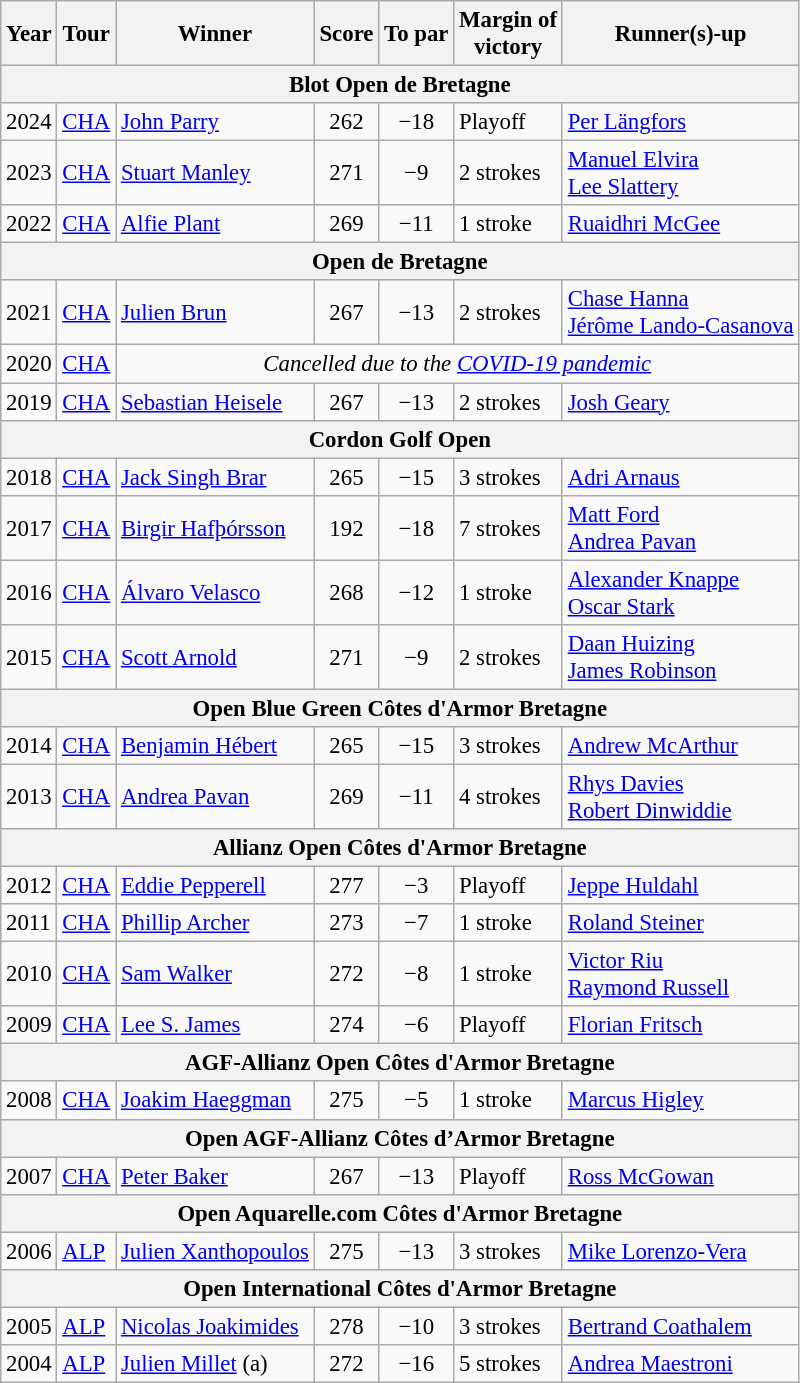<table class=wikitable style="font-size:95%">
<tr>
<th>Year</th>
<th>Tour</th>
<th>Winner</th>
<th>Score</th>
<th>To par</th>
<th>Margin of<br>victory</th>
<th>Runner(s)-up</th>
</tr>
<tr>
<th colspan=7>Blot Open de Bretagne</th>
</tr>
<tr>
<td>2024</td>
<td><a href='#'>CHA</a></td>
<td> <a href='#'>John Parry</a></td>
<td align=center>262</td>
<td align=center>−18</td>
<td>Playoff</td>
<td> <a href='#'>Per Längfors</a></td>
</tr>
<tr>
<td>2023</td>
<td><a href='#'>CHA</a></td>
<td> <a href='#'>Stuart Manley</a></td>
<td align=center>271</td>
<td align=center>−9</td>
<td>2 strokes</td>
<td> <a href='#'>Manuel Elvira</a><br> <a href='#'>Lee Slattery</a></td>
</tr>
<tr>
<td>2022</td>
<td><a href='#'>CHA</a></td>
<td> <a href='#'>Alfie Plant</a></td>
<td align=center>269</td>
<td align=center>−11</td>
<td>1 stroke</td>
<td> <a href='#'>Ruaidhri McGee</a></td>
</tr>
<tr>
<th colspan=7>Open de Bretagne</th>
</tr>
<tr>
<td>2021</td>
<td><a href='#'>CHA</a></td>
<td> <a href='#'>Julien Brun</a></td>
<td align=center>267</td>
<td align=center>−13</td>
<td>2 strokes</td>
<td> <a href='#'>Chase Hanna</a><br> <a href='#'>Jérôme Lando-Casanova</a></td>
</tr>
<tr>
<td>2020</td>
<td><a href='#'>CHA</a></td>
<td colspan=5 align=center><em>Cancelled due to the <a href='#'>COVID-19 pandemic</a></em></td>
</tr>
<tr>
<td>2019</td>
<td><a href='#'>CHA</a></td>
<td> <a href='#'>Sebastian Heisele</a></td>
<td align=center>267</td>
<td align=center>−13</td>
<td>2 strokes</td>
<td> <a href='#'>Josh Geary</a></td>
</tr>
<tr>
<th colspan=7>Cordon Golf Open</th>
</tr>
<tr>
<td>2018</td>
<td><a href='#'>CHA</a></td>
<td> <a href='#'>Jack Singh Brar</a></td>
<td align=center>265</td>
<td align=center>−15</td>
<td>3 strokes</td>
<td> <a href='#'>Adri Arnaus</a></td>
</tr>
<tr>
<td>2017</td>
<td><a href='#'>CHA</a></td>
<td> <a href='#'>Birgir Hafþórsson</a></td>
<td align=center>192</td>
<td align=center>−18</td>
<td>7 strokes</td>
<td> <a href='#'>Matt Ford</a><br> <a href='#'>Andrea Pavan</a></td>
</tr>
<tr>
<td>2016</td>
<td><a href='#'>CHA</a></td>
<td> <a href='#'>Álvaro Velasco</a></td>
<td align=center>268</td>
<td align=center>−12</td>
<td>1 stroke</td>
<td> <a href='#'>Alexander Knappe</a><br> <a href='#'>Oscar Stark</a></td>
</tr>
<tr>
<td>2015</td>
<td><a href='#'>CHA</a></td>
<td> <a href='#'>Scott Arnold</a></td>
<td align=center>271</td>
<td align=center>−9</td>
<td>2 strokes</td>
<td> <a href='#'>Daan Huizing</a><br> <a href='#'>James Robinson</a></td>
</tr>
<tr>
<th colspan=7>Open Blue Green Côtes d'Armor Bretagne</th>
</tr>
<tr>
<td>2014</td>
<td><a href='#'>CHA</a></td>
<td> <a href='#'>Benjamin Hébert</a></td>
<td align=center>265</td>
<td align=center>−15</td>
<td>3 strokes</td>
<td> <a href='#'>Andrew McArthur</a></td>
</tr>
<tr>
<td>2013</td>
<td><a href='#'>CHA</a></td>
<td> <a href='#'>Andrea Pavan</a></td>
<td align=center>269</td>
<td align=center>−11</td>
<td>4 strokes</td>
<td> <a href='#'>Rhys Davies</a><br> <a href='#'>Robert Dinwiddie</a></td>
</tr>
<tr>
<th colspan=7>Allianz Open Côtes d'Armor Bretagne</th>
</tr>
<tr>
<td>2012</td>
<td><a href='#'>CHA</a></td>
<td> <a href='#'>Eddie Pepperell</a></td>
<td align=center>277</td>
<td align=center>−3</td>
<td>Playoff</td>
<td> <a href='#'>Jeppe Huldahl</a></td>
</tr>
<tr>
<td>2011</td>
<td><a href='#'>CHA</a></td>
<td> <a href='#'>Phillip Archer</a></td>
<td align=center>273</td>
<td align=center>−7</td>
<td>1 stroke</td>
<td> <a href='#'>Roland Steiner</a></td>
</tr>
<tr>
<td>2010</td>
<td><a href='#'>CHA</a></td>
<td> <a href='#'>Sam Walker</a></td>
<td align=center>272</td>
<td align=center>−8</td>
<td>1 stroke</td>
<td> <a href='#'>Victor Riu</a><br> <a href='#'>Raymond Russell</a></td>
</tr>
<tr>
<td>2009</td>
<td><a href='#'>CHA</a></td>
<td> <a href='#'>Lee S. James</a></td>
<td align=center>274</td>
<td align=center>−6</td>
<td>Playoff</td>
<td> <a href='#'>Florian Fritsch</a></td>
</tr>
<tr>
<th colspan=7>AGF-Allianz Open Côtes d'Armor Bretagne</th>
</tr>
<tr>
<td>2008</td>
<td><a href='#'>CHA</a></td>
<td> <a href='#'>Joakim Haeggman</a></td>
<td align=center>275</td>
<td align=center>−5</td>
<td>1 stroke</td>
<td> <a href='#'>Marcus Higley</a></td>
</tr>
<tr>
<th colspan=7>Open AGF-Allianz Côtes d’Armor Bretagne</th>
</tr>
<tr>
<td>2007</td>
<td><a href='#'>CHA</a></td>
<td> <a href='#'>Peter Baker</a></td>
<td align=center>267</td>
<td align=center>−13</td>
<td>Playoff</td>
<td> <a href='#'>Ross McGowan</a></td>
</tr>
<tr>
<th colspan=7>Open Aquarelle.com Côtes d'Armor Bretagne</th>
</tr>
<tr>
<td>2006</td>
<td><a href='#'>ALP</a></td>
<td> <a href='#'>Julien Xanthopoulos</a></td>
<td align=center>275</td>
<td align=center>−13</td>
<td>3 strokes</td>
<td> <a href='#'>Mike Lorenzo-Vera</a></td>
</tr>
<tr>
<th colspan=7>Open International Côtes d'Armor Bretagne</th>
</tr>
<tr>
<td>2005</td>
<td><a href='#'>ALP</a></td>
<td> <a href='#'>Nicolas Joakimides</a></td>
<td align=center>278</td>
<td align=center>−10</td>
<td>3 strokes</td>
<td> <a href='#'>Bertrand Coathalem</a></td>
</tr>
<tr>
<td>2004</td>
<td><a href='#'>ALP</a></td>
<td> <a href='#'>Julien Millet</a> (a)</td>
<td align=center>272</td>
<td align=center>−16</td>
<td>5 strokes</td>
<td> <a href='#'>Andrea Maestroni</a></td>
</tr>
</table>
